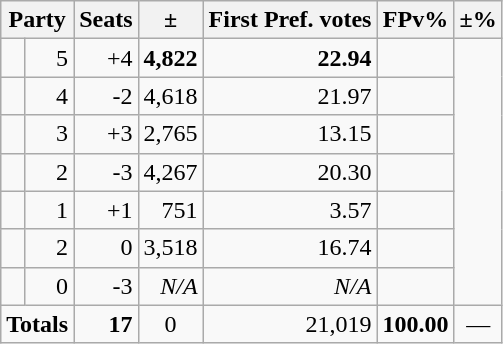<table class=wikitable>
<tr>
<th colspan=2 align=center>Party</th>
<th valign=top>Seats</th>
<th valign=top>±</th>
<th valign=top>First Pref. votes</th>
<th valign=top>FPv%</th>
<th valign=top>±%</th>
</tr>
<tr>
<td></td>
<td align=right>5</td>
<td align=right>+4</td>
<td align=right><strong>4,822</strong></td>
<td align=right><strong>22.94</strong></td>
<td align=right></td>
</tr>
<tr>
<td></td>
<td align=right>4</td>
<td align=right>-2</td>
<td align=right>4,618</td>
<td align=right>21.97</td>
<td align=right></td>
</tr>
<tr>
<td></td>
<td align=right>3</td>
<td align=right>+3</td>
<td align=right>2,765</td>
<td align=right>13.15</td>
<td align=right></td>
</tr>
<tr>
<td></td>
<td align=right>2</td>
<td align=right>-3</td>
<td align=right>4,267</td>
<td align=right>20.30</td>
<td align=right></td>
</tr>
<tr>
<td></td>
<td align=right>1</td>
<td align=right>+1</td>
<td align=right>751</td>
<td align=right>3.57</td>
<td align=right></td>
</tr>
<tr>
<td></td>
<td align=right>2</td>
<td align=right>0</td>
<td align=right>3,518</td>
<td align=right>16.74</td>
<td align=right></td>
</tr>
<tr>
<td></td>
<td align=right>0</td>
<td align=right>-3</td>
<td align=right><em>N/A</em></td>
<td align=right><em>N/A</em></td>
<td align=right></td>
</tr>
<tr>
<td colspan=2 align=center><strong>Totals</strong></td>
<td align=right><strong>17</strong></td>
<td align=center>0</td>
<td align=right>21,019</td>
<td align=center><strong>100.00</strong></td>
<td align=center>—</td>
</tr>
</table>
